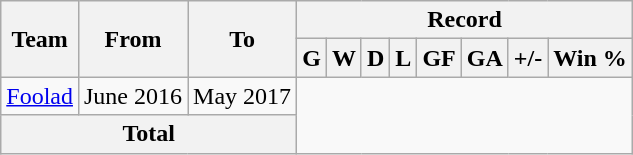<table class="wikitable" style="text-align: center">
<tr>
<th rowspan="2">Team</th>
<th rowspan="2">From</th>
<th rowspan="2">To</th>
<th colspan="8">Record</th>
</tr>
<tr>
<th>G</th>
<th>W</th>
<th>D</th>
<th>L</th>
<th>GF</th>
<th>GA</th>
<th>+/-</th>
<th>Win %</th>
</tr>
<tr>
<td><a href='#'>Foolad</a></td>
<td align="left">June 2016</td>
<td align="left">May 2017<br></td>
</tr>
<tr>
<th colspan="3">Total<br></th>
</tr>
</table>
